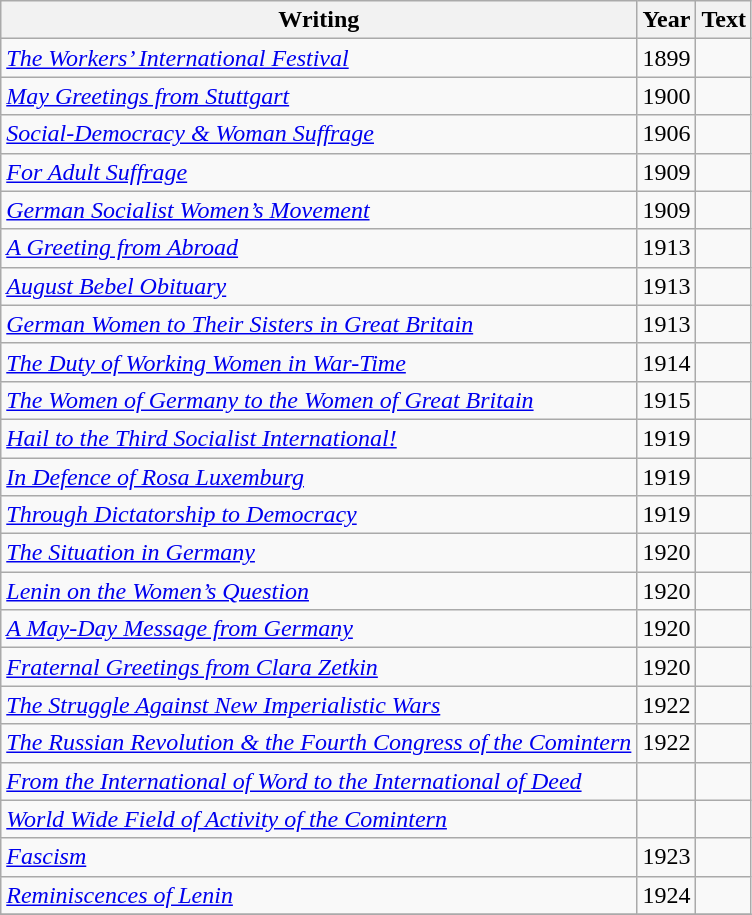<table class="wikitable sortable">
<tr>
<th>Writing</th>
<th>Year</th>
<th>Text</th>
</tr>
<tr>
<td><em><a href='#'>The Workers’ International Festival</a></em></td>
<td>1899</td>
<td></td>
</tr>
<tr>
<td><em><a href='#'>May Greetings from Stuttgart</a></em></td>
<td>1900</td>
<td></td>
</tr>
<tr>
<td><em><a href='#'>Social-Democracy & Woman Suffrage</a></em></td>
<td>1906</td>
<td></td>
</tr>
<tr>
<td><em><a href='#'>For Adult Suffrage</a></em></td>
<td>1909</td>
<td></td>
</tr>
<tr>
<td><em><a href='#'>German Socialist Women’s Movement</a> </em></td>
<td>1909</td>
<td></td>
</tr>
<tr>
<td><em><a href='#'>A Greeting from Abroad</a></em></td>
<td>1913</td>
<td></td>
</tr>
<tr>
<td><em><a href='#'>August Bebel Obituary</a></em></td>
<td>1913</td>
<td></td>
</tr>
<tr>
<td><em><a href='#'>German Women to Their Sisters in Great Britain</a></em></td>
<td>1913</td>
<td></td>
</tr>
<tr>
<td><em><a href='#'>The Duty of Working Women in War-Time</a></em></td>
<td>1914</td>
<td></td>
</tr>
<tr>
<td><em><a href='#'>The Women of Germany to the Women of Great Britain</a></em></td>
<td>1915</td>
<td></td>
</tr>
<tr>
<td><em><a href='#'>Hail to the Third Socialist International!</a></em></td>
<td>1919</td>
<td></td>
</tr>
<tr>
<td><em><a href='#'>In Defence of Rosa Luxemburg</a></em></td>
<td>1919</td>
<td></td>
</tr>
<tr>
<td><em><a href='#'>Through Dictatorship to Democracy</a></em></td>
<td>1919</td>
<td></td>
</tr>
<tr>
<td><em><a href='#'>The Situation in Germany</a></em></td>
<td>1920</td>
<td></td>
</tr>
<tr>
<td><em><a href='#'>Lenin on the Women’s Question</a></em></td>
<td>1920</td>
<td></td>
</tr>
<tr>
<td><em><a href='#'>A May-Day Message from Germany</a> </em></td>
<td>1920</td>
<td></td>
</tr>
<tr>
<td><em><a href='#'>Fraternal Greetings from Clara Zetkin</a></em></td>
<td>1920</td>
<td></td>
</tr>
<tr>
<td><em><a href='#'>The Struggle Against New Imperialistic Wars</a></em></td>
<td>1922</td>
<td></td>
</tr>
<tr>
<td><em><a href='#'>The Russian Revolution & the Fourth Congress of the Comintern</a></em></td>
<td>1922</td>
<td></td>
</tr>
<tr>
<td><em><a href='#'>From the International of Word to the International of Deed</a></em></td>
<td></td>
<td></td>
</tr>
<tr>
<td><em><a href='#'>World Wide Field of Activity of the Comintern</a></em></td>
<td></td>
<td></td>
</tr>
<tr>
<td><em><a href='#'>Fascism</a></em></td>
<td>1923</td>
<td></td>
</tr>
<tr>
<td><em><a href='#'>Reminiscences of Lenin</a></em></td>
<td>1924</td>
<td></td>
</tr>
<tr>
</tr>
</table>
